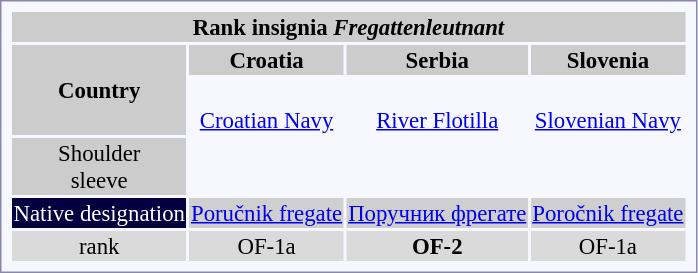<table style="border:1px solid #8888aa; background-color:#f7f8ff; padding:5px; font-size:95%; margin: 0px 12px 12px 0px;">
<tr>
<th style="background:#CCCCCC" colspan=5>Rank insignia <em>Fregattenleutnant</em></th>
</tr>
<tr style="background:#CCCCCC">
<th rowspan=2>Country</th>
<th colspan=2><strong>Croatia</strong></th>
<th><strong>Serbia</strong></th>
<th colspan=1><strong>Slovenia</strong></th>
</tr>
<tr style="text-align:center">
<td colspan=2><br><a href='#'>Croatian Navy</a></td>
<td><br><a href='#'>River Flotilla</a></td>
<td><br><a href='#'>Slovenian Navy</a></td>
</tr>
<tr style="text-align:center">
<td style ="background:#CCCCCC;">Shoulder<br>sleeve</td>
<td></td>
<td></td>
<td></td>
<td></td>
</tr>
<tr style="text-align:center">
<td style="background:#040040; color:white">Native designation</td>
<td style="background:#cfcfcf;" colspan=2><a href='#'>Poručnik fregate</a></td>
<td style="background:#cfcfcf;"><a href='#'>Поручник фрегатe</a></td>
<td style="background:#cfcfcf;"><a href='#'>Poročnik fregate</a></td>
</tr>
<tr style="background:#dadada; text-align:center">
<td> rank</td>
<td colspan=2>OF-1a</td>
<th>OF-2</th>
<td>OF-1a</td>
</tr>
</table>
